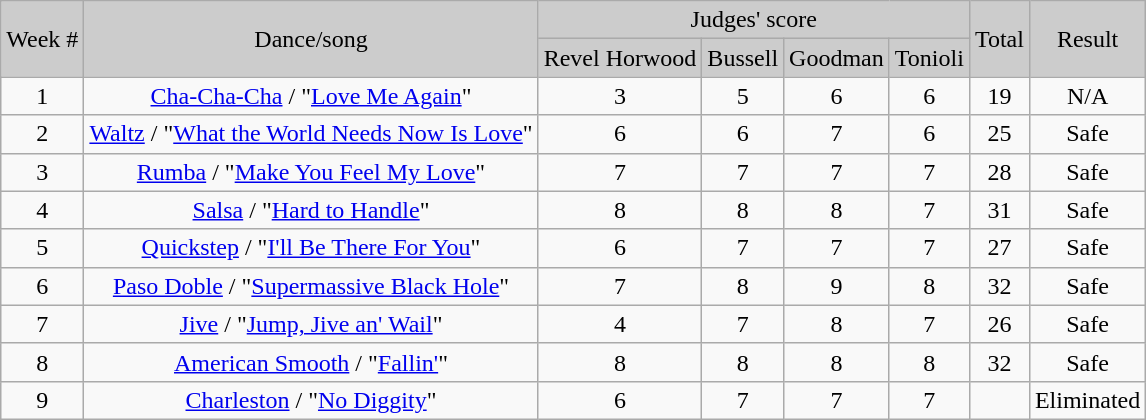<table class="wikitable" style="text-align:center;">
<tr style="background:#ccc;">
<td rowspan="2">Week #</td>
<td rowspan="2">Dance/song</td>
<td colspan="4">Judges' score</td>
<td rowspan="2">Total</td>
<td rowspan="2">Result</td>
</tr>
<tr style="text-align:center; background:#ccc; background:#ccc;">
<td width:10%;">Revel Horwood</td>
<td width:10%;">Bussell</td>
<td width:10%;">Goodman</td>
<td width:10%;">Tonioli</td>
</tr>
<tr>
<td>1</td>
<td><a href='#'>Cha-Cha-Cha</a> / "<a href='#'>Love Me Again</a>"</td>
<td>3</td>
<td>5</td>
<td>6</td>
<td>6</td>
<td>19</td>
<td>N/A</td>
</tr>
<tr>
<td>2</td>
<td><a href='#'>Waltz</a> / "<a href='#'>What the World Needs Now Is Love</a>"</td>
<td>6</td>
<td>6</td>
<td>7</td>
<td>6</td>
<td>25</td>
<td>Safe</td>
</tr>
<tr>
<td>3</td>
<td><a href='#'>Rumba</a> / "<a href='#'>Make You Feel My Love</a>"</td>
<td>7</td>
<td>7</td>
<td>7</td>
<td>7</td>
<td>28</td>
<td>Safe</td>
</tr>
<tr>
<td>4</td>
<td><a href='#'>Salsa</a> / "<a href='#'>Hard to Handle</a>"</td>
<td>8</td>
<td>8</td>
<td>8</td>
<td>7</td>
<td>31</td>
<td>Safe</td>
</tr>
<tr>
<td>5</td>
<td><a href='#'>Quickstep</a> / "<a href='#'>I'll Be There For You</a>"</td>
<td>6</td>
<td>7</td>
<td>7</td>
<td>7</td>
<td>27</td>
<td>Safe</td>
</tr>
<tr>
<td>6</td>
<td><a href='#'>Paso Doble</a> / "<a href='#'>Supermassive Black Hole</a>"</td>
<td>7</td>
<td>8</td>
<td>9</td>
<td>8</td>
<td>32</td>
<td>Safe</td>
</tr>
<tr>
<td>7</td>
<td><a href='#'>Jive</a> / "<a href='#'>Jump, Jive an' Wail</a>"</td>
<td>4</td>
<td>7</td>
<td>8</td>
<td>7</td>
<td>26</td>
<td>Safe</td>
</tr>
<tr>
<td>8</td>
<td><a href='#'>American Smooth</a> / "<a href='#'>Fallin'</a>"</td>
<td>8</td>
<td>8</td>
<td>8</td>
<td>8</td>
<td>32</td>
<td>Safe</td>
</tr>
<tr>
<td>9</td>
<td><a href='#'>Charleston</a> / "<a href='#'>No Diggity</a>"</td>
<td>6</td>
<td>7</td>
<td>7</td>
<td>7</td>
<td></td>
<td>Eliminated</td>
</tr>
</table>
